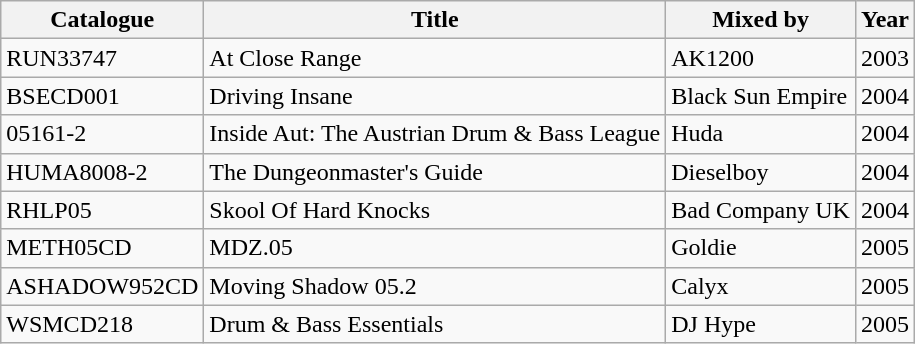<table class="wikitable">
<tr>
<th>Catalogue</th>
<th>Title</th>
<th>Mixed by</th>
<th>Year</th>
</tr>
<tr>
<td>RUN33747</td>
<td>At Close Range</td>
<td>AK1200</td>
<td>2003</td>
</tr>
<tr>
<td>BSECD001</td>
<td>Driving Insane</td>
<td>Black Sun Empire</td>
<td>2004</td>
</tr>
<tr>
<td>05161-2</td>
<td>Inside Aut: The Austrian Drum & Bass League</td>
<td>Huda</td>
<td>2004</td>
</tr>
<tr>
<td>HUMA8008-2</td>
<td>The Dungeonmaster's Guide</td>
<td>Dieselboy</td>
<td>2004</td>
</tr>
<tr>
<td>RHLP05</td>
<td>Skool Of Hard Knocks</td>
<td>Bad Company UK</td>
<td>2004</td>
</tr>
<tr>
<td>METH05CD</td>
<td>MDZ.05</td>
<td>Goldie</td>
<td>2005</td>
</tr>
<tr>
<td>ASHADOW952CD</td>
<td>Moving Shadow 05.2</td>
<td>Calyx</td>
<td>2005</td>
</tr>
<tr>
<td>WSMCD218</td>
<td>Drum & Bass Essentials</td>
<td>DJ Hype</td>
<td>2005</td>
</tr>
</table>
